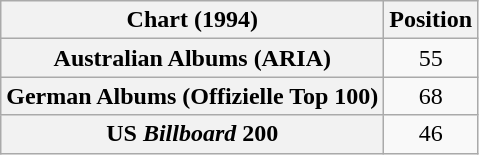<table class="wikitable sortable plainrowheaders" style="text-align:center">
<tr>
<th scope="col">Chart (1994)</th>
<th scope="col">Position</th>
</tr>
<tr>
<th scope="row">Australian Albums (ARIA)</th>
<td>55</td>
</tr>
<tr>
<th scope="row">German Albums (Offizielle Top 100)</th>
<td>68</td>
</tr>
<tr>
<th scope="row">US <em>Billboard</em> 200</th>
<td>46</td>
</tr>
</table>
